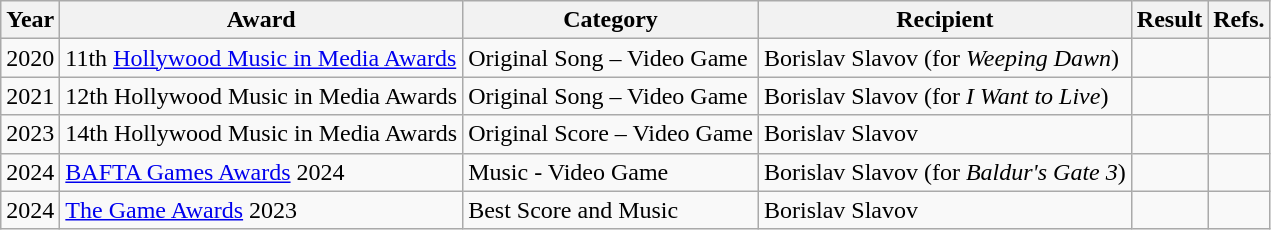<table class="wikitable sortable">
<tr>
<th>Year</th>
<th>Award</th>
<th>Category</th>
<th>Recipient</th>
<th>Result</th>
<th class="unsortable">Refs.</th>
</tr>
<tr>
<td style="text-align:center;">2020</td>
<td>11th <a href='#'>Hollywood Music in Media Awards</a></td>
<td>Original Song – Video Game</td>
<td>Borislav Slavov (for <em>Weeping Dawn</em>)</td>
<td></td>
<td style="text-align:center;"></td>
</tr>
<tr>
<td style="text-align:center;">2021</td>
<td>12th Hollywood Music in Media Awards</td>
<td>Original Song – Video Game</td>
<td>Borislav Slavov (for <em>I Want to Live</em>)</td>
<td></td>
<td style="text-align:center;"></td>
</tr>
<tr>
<td style="text-align:center;">2023</td>
<td>14th Hollywood Music in Media Awards</td>
<td>Original Score – Video Game</td>
<td>Borislav Slavov</td>
<td></td>
<td style="text-align:center;"></td>
</tr>
<tr>
<td style="text-align:center;">2024</td>
<td><a href='#'>BAFTA Games Awards</a> 2024</td>
<td>Music - Video Game</td>
<td>Borislav Slavov (for <em>Baldur's Gate 3</em>)</td>
<td></td>
<td style="text-align:center;"></td>
</tr>
<tr>
<td style="text-align:center;">2024</td>
<td><a href='#'>The Game Awards</a> 2023</td>
<td>Best Score and Music</td>
<td>Borislav Slavov</td>
<td></td>
<td style="text-align:center;"></td>
</tr>
</table>
